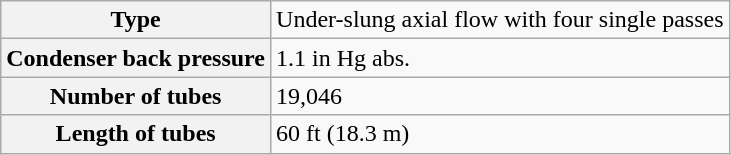<table class="wikitable plainrowheaders">
<tr>
<th scope=row>Type</th>
<td>Under-slung axial flow with four single passes</td>
</tr>
<tr>
<th scope=row>Condenser back pressure</th>
<td>1.1 in Hg abs.</td>
</tr>
<tr>
<th scope=row>Number of tubes</th>
<td>19,046</td>
</tr>
<tr>
<th scope=row>Length of tubes</th>
<td>60 ft   (18.3 m)</td>
</tr>
</table>
